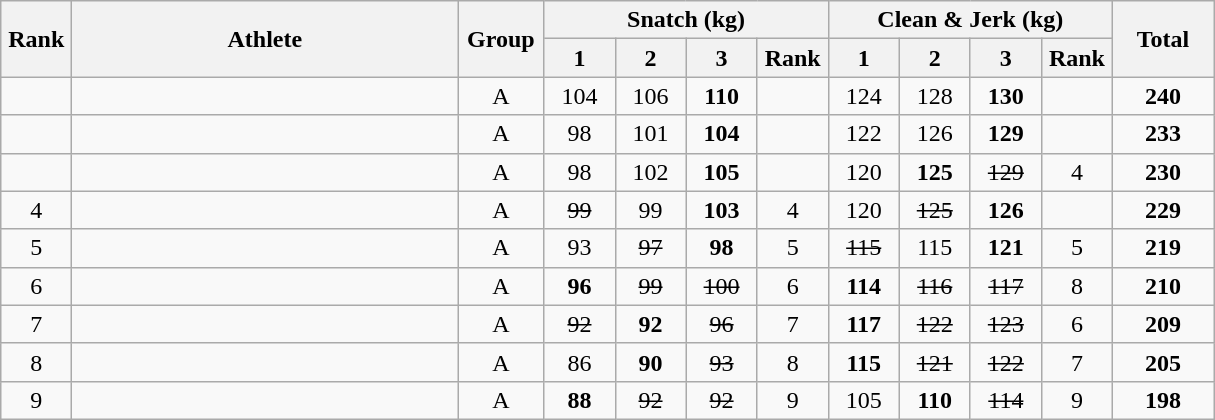<table class = "wikitable" style="text-align:center;">
<tr>
<th rowspan=2 width=40>Rank</th>
<th rowspan=2 width=250>Athlete</th>
<th rowspan=2 width=50>Group</th>
<th colspan=4>Snatch (kg)</th>
<th colspan=4>Clean & Jerk (kg)</th>
<th rowspan=2 width=60>Total</th>
</tr>
<tr>
<th width=40>1</th>
<th width=40>2</th>
<th width=40>3</th>
<th width=40>Rank</th>
<th width=40>1</th>
<th width=40>2</th>
<th width=40>3</th>
<th width=40>Rank</th>
</tr>
<tr>
<td></td>
<td align=left></td>
<td>A</td>
<td>104</td>
<td>106</td>
<td><strong>110</strong></td>
<td></td>
<td>124</td>
<td>128</td>
<td><strong>130</strong></td>
<td></td>
<td><strong>240</strong></td>
</tr>
<tr>
<td></td>
<td align=left></td>
<td>A</td>
<td>98</td>
<td>101</td>
<td><strong>104</strong></td>
<td></td>
<td>122</td>
<td>126</td>
<td><strong>129</strong></td>
<td></td>
<td><strong>233</strong></td>
</tr>
<tr>
<td></td>
<td align=left></td>
<td>A</td>
<td>98</td>
<td>102</td>
<td><strong>105</strong></td>
<td></td>
<td>120</td>
<td><strong>125</strong></td>
<td><s>129</s></td>
<td>4</td>
<td><strong>230</strong></td>
</tr>
<tr>
<td>4</td>
<td align=left></td>
<td>A</td>
<td><s>99</s></td>
<td>99</td>
<td><strong>103</strong></td>
<td>4</td>
<td>120</td>
<td><s>125</s></td>
<td><strong>126</strong></td>
<td></td>
<td><strong>229</strong></td>
</tr>
<tr>
<td>5</td>
<td align=left></td>
<td>A</td>
<td>93</td>
<td><s>97</s></td>
<td><strong>98</strong></td>
<td>5</td>
<td><s>115</s></td>
<td>115</td>
<td><strong>121</strong></td>
<td>5</td>
<td><strong>219</strong></td>
</tr>
<tr>
<td>6</td>
<td align=left></td>
<td>A</td>
<td><strong>96</strong></td>
<td><s>99</s></td>
<td><s>100</s></td>
<td>6</td>
<td><strong>114</strong></td>
<td><s>116</s></td>
<td><s>117</s></td>
<td>8</td>
<td><strong>210</strong></td>
</tr>
<tr>
<td>7</td>
<td align=left></td>
<td>A</td>
<td><s>92</s></td>
<td><strong>92</strong></td>
<td><s>96</s></td>
<td>7</td>
<td><strong>117</strong></td>
<td><s>122</s></td>
<td><s>123</s></td>
<td>6</td>
<td><strong>209</strong></td>
</tr>
<tr>
<td>8</td>
<td align=left></td>
<td>A</td>
<td>86</td>
<td><strong>90</strong></td>
<td><s>93</s></td>
<td>8</td>
<td><strong>115</strong></td>
<td><s>121</s></td>
<td><s>122</s></td>
<td>7</td>
<td><strong>205</strong></td>
</tr>
<tr>
<td>9</td>
<td align=left></td>
<td>A</td>
<td><strong>88</strong></td>
<td><s>92</s></td>
<td><s>92</s></td>
<td>9</td>
<td>105</td>
<td><strong>110</strong></td>
<td><s>114</s></td>
<td>9</td>
<td><strong>198</strong></td>
</tr>
</table>
